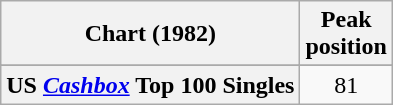<table class="wikitable sortable plainrowheaders">
<tr>
<th>Chart (1982)</th>
<th>Peak<br>position</th>
</tr>
<tr>
</tr>
<tr>
<th scope="row">US <em><a href='#'>Cashbox</a></em> Top 100 Singles</th>
<td style="text-align:center;">81</td>
</tr>
</table>
